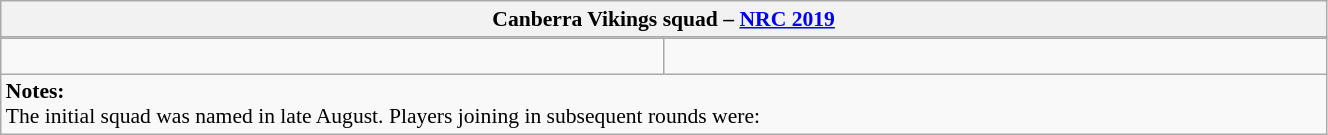<table class="wikitable floatleft" style="margin:0.1em 1.5em 1.5em 0; font-size:90%; width:70%; max-width:64em;">
<tr>
<th colspan="100%">Canberra Vikings squad – <a href='#'>NRC 2019</a></th>
</tr>
<tr style="line-height:0;font-size:85%;">
<td style="padding:0;width:50%;"></td>
<td style="padding:0;width:50%;"></td>
</tr>
<tr class="wraplinks" style="vertical-align:top; text-indent:0.6em;">
<td></td>
<td><br></td>
</tr>
<tr>
<td colspan="2" style="padding-right:2px;"><strong>Notes:</strong><br>The initial squad was named in late August. Players joining in subsequent rounds were:<br></td>
</tr>
</table>
